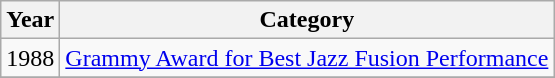<table class="wikitable">
<tr>
<th align="left">Year</th>
<th align="left">Category</th>
</tr>
<tr>
<td align="left">1988</td>
<td align="left"><a href='#'>Grammy Award for Best Jazz Fusion Performance</a></td>
</tr>
<tr>
</tr>
</table>
